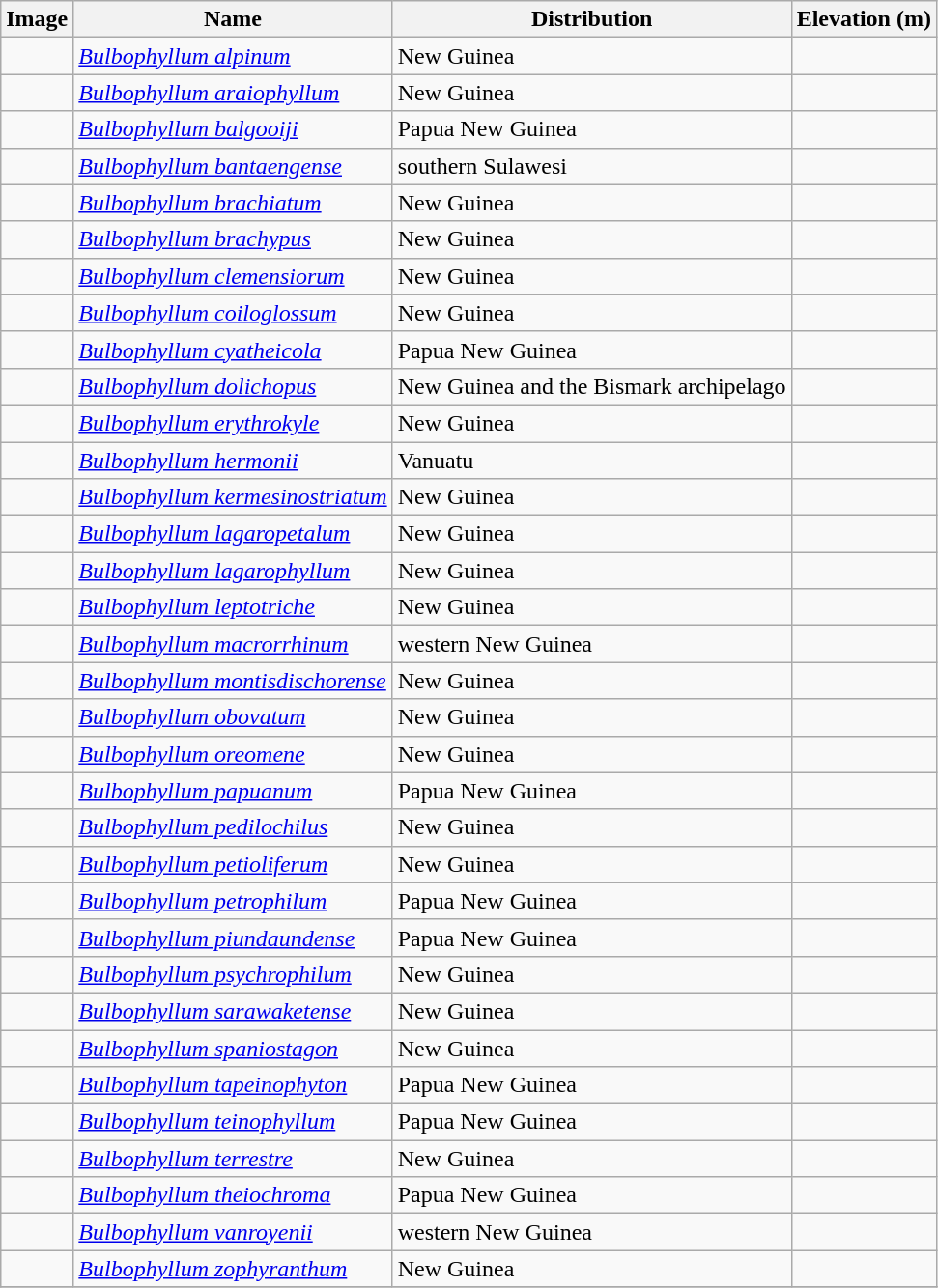<table class="wikitable collapsible">
<tr>
<th>Image</th>
<th>Name</th>
<th>Distribution</th>
<th>Elevation (m)</th>
</tr>
<tr>
<td></td>
<td><em><a href='#'>Bulbophyllum alpinum</a></em> </td>
<td>New Guinea</td>
<td></td>
</tr>
<tr>
<td></td>
<td><em><a href='#'>Bulbophyllum araiophyllum</a></em> </td>
<td>New Guinea</td>
<td></td>
</tr>
<tr>
<td></td>
<td><em><a href='#'>Bulbophyllum balgooiji</a></em> </td>
<td>Papua New Guinea</td>
<td></td>
</tr>
<tr>
<td></td>
<td><em><a href='#'>Bulbophyllum bantaengense</a></em> </td>
<td>southern Sulawesi</td>
<td></td>
</tr>
<tr>
<td></td>
<td><em><a href='#'>Bulbophyllum brachiatum</a></em> </td>
<td>New Guinea</td>
<td></td>
</tr>
<tr>
<td></td>
<td><em><a href='#'>Bulbophyllum brachypus</a></em> </td>
<td>New Guinea</td>
<td></td>
</tr>
<tr>
<td></td>
<td><em><a href='#'>Bulbophyllum clemensiorum</a></em> </td>
<td>New Guinea</td>
<td></td>
</tr>
<tr>
<td></td>
<td><em><a href='#'>Bulbophyllum coiloglossum</a></em> </td>
<td>New Guinea</td>
<td></td>
</tr>
<tr>
<td></td>
<td><em><a href='#'>Bulbophyllum cyatheicola</a></em> </td>
<td>Papua New Guinea</td>
<td></td>
</tr>
<tr>
<td></td>
<td><em><a href='#'>Bulbophyllum dolichopus</a></em> </td>
<td>New Guinea and the Bismark archipelago</td>
<td></td>
</tr>
<tr>
<td></td>
<td><em><a href='#'>Bulbophyllum erythrokyle</a></em> </td>
<td>New Guinea</td>
<td></td>
</tr>
<tr>
<td></td>
<td><em><a href='#'>Bulbophyllum hermonii</a></em> </td>
<td>Vanuatu</td>
<td></td>
</tr>
<tr>
<td></td>
<td><em><a href='#'>Bulbophyllum kermesinostriatum</a></em> </td>
<td>New Guinea</td>
<td></td>
</tr>
<tr>
<td></td>
<td><em><a href='#'>Bulbophyllum lagaropetalum</a></em> </td>
<td>New Guinea</td>
<td></td>
</tr>
<tr>
<td></td>
<td><em><a href='#'>Bulbophyllum lagarophyllum</a></em> </td>
<td>New Guinea</td>
<td></td>
</tr>
<tr>
<td></td>
<td><em><a href='#'>Bulbophyllum leptotriche</a></em> </td>
<td>New Guinea</td>
<td></td>
</tr>
<tr>
<td></td>
<td><em><a href='#'>Bulbophyllum macrorrhinum</a></em> </td>
<td>western New Guinea</td>
<td></td>
</tr>
<tr>
<td></td>
<td><em><a href='#'>Bulbophyllum montisdischorense</a></em> </td>
<td>New Guinea</td>
<td></td>
</tr>
<tr>
<td></td>
<td><em><a href='#'>Bulbophyllum obovatum</a></em> </td>
<td>New Guinea</td>
<td></td>
</tr>
<tr>
<td></td>
<td><em><a href='#'>Bulbophyllum oreomene</a></em> </td>
<td>New Guinea</td>
<td></td>
</tr>
<tr>
<td></td>
<td><em><a href='#'>Bulbophyllum papuanum</a></em> </td>
<td>Papua New Guinea</td>
<td></td>
</tr>
<tr>
<td></td>
<td><em><a href='#'>Bulbophyllum pedilochilus</a></em> </td>
<td>New Guinea</td>
<td></td>
</tr>
<tr>
<td></td>
<td><em><a href='#'>Bulbophyllum petioliferum</a></em> </td>
<td>New Guinea</td>
<td></td>
</tr>
<tr>
<td></td>
<td><em><a href='#'>Bulbophyllum petrophilum</a></em> </td>
<td>Papua New Guinea</td>
<td></td>
</tr>
<tr>
<td></td>
<td><em><a href='#'>Bulbophyllum piundaundense</a></em> </td>
<td>Papua New Guinea</td>
<td></td>
</tr>
<tr>
<td></td>
<td><em><a href='#'>Bulbophyllum psychrophilum</a></em> </td>
<td>New Guinea</td>
<td></td>
</tr>
<tr>
<td></td>
<td><em><a href='#'>Bulbophyllum sarawaketense</a></em> </td>
<td>New Guinea</td>
<td></td>
</tr>
<tr>
<td></td>
<td><em><a href='#'>Bulbophyllum spaniostagon</a></em> </td>
<td>New Guinea</td>
<td></td>
</tr>
<tr>
<td></td>
<td><em><a href='#'>Bulbophyllum tapeinophyton</a></em> </td>
<td>Papua New Guinea</td>
<td></td>
</tr>
<tr>
<td></td>
<td><em><a href='#'>Bulbophyllum teinophyllum</a></em> </td>
<td>Papua New Guinea</td>
<td></td>
</tr>
<tr>
<td></td>
<td><em><a href='#'>Bulbophyllum terrestre</a></em> </td>
<td>New Guinea</td>
<td></td>
</tr>
<tr>
<td></td>
<td><em><a href='#'>Bulbophyllum theiochroma</a></em> </td>
<td>Papua New Guinea</td>
<td></td>
</tr>
<tr>
<td></td>
<td><em><a href='#'>Bulbophyllum vanroyenii</a></em> </td>
<td>western New Guinea</td>
<td></td>
</tr>
<tr>
<td></td>
<td><em><a href='#'>Bulbophyllum zophyranthum</a></em> </td>
<td>New Guinea</td>
<td></td>
</tr>
<tr>
</tr>
</table>
